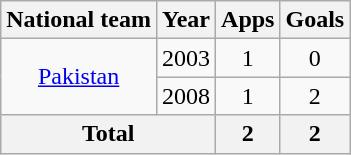<table class="wikitable" style="text-align:center">
<tr>
<th>National team</th>
<th>Year</th>
<th>Apps</th>
<th>Goals</th>
</tr>
<tr>
<td rowspan="2"><a href='#'>Pakistan</a></td>
<td>2003</td>
<td>1</td>
<td>0</td>
</tr>
<tr>
<td>2008</td>
<td>1</td>
<td>2</td>
</tr>
<tr>
<th colspan="2">Total</th>
<th>2</th>
<th>2</th>
</tr>
</table>
